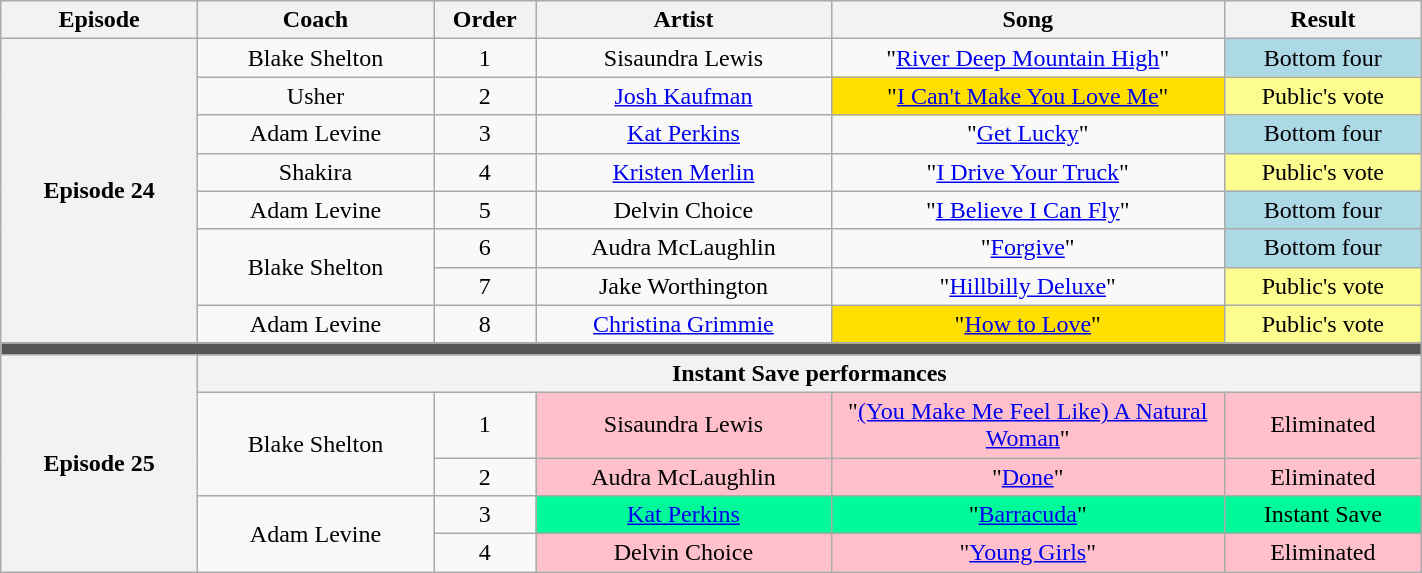<table class="wikitable" style="text-align:center; width:75%;">
<tr>
<th scope="col" style="width:10%;">Episode</th>
<th scope="col" width="12%">Coach</th>
<th scope="col" width="05%">Order</th>
<th scope="col" width="15%">Artist</th>
<th scope="col" width="20%">Song</th>
<th scope="col" width="10%">Result</th>
</tr>
<tr>
<th rowspan="8" scope="row">Episode 24<br><small></small></th>
<td>Blake Shelton</td>
<td scope="row">1</td>
<td>Sisaundra Lewis</td>
<td>"<a href='#'>River Deep Mountain High</a>"</td>
<td style="background:#add8e6;">Bottom four</td>
</tr>
<tr>
<td>Usher</td>
<td scope="row">2</td>
<td><a href='#'>Josh Kaufman</a></td>
<td style="background:#FEDF00;">"<a href='#'>I Can't Make You Love Me</a>"</td>
<td style="background:#fdfc8f;">Public's vote</td>
</tr>
<tr>
<td>Adam Levine</td>
<td scope="row">3</td>
<td><a href='#'>Kat Perkins</a></td>
<td>"<a href='#'>Get Lucky</a>"</td>
<td style="background:#add8e6;">Bottom four</td>
</tr>
<tr>
<td>Shakira</td>
<td scope="row">4</td>
<td><a href='#'>Kristen Merlin</a></td>
<td>"<a href='#'>I Drive Your Truck</a>"</td>
<td style="background:#fdfc8f;">Public's vote</td>
</tr>
<tr>
<td>Adam Levine</td>
<td scope="row">5</td>
<td>Delvin Choice</td>
<td>"<a href='#'>I Believe I Can Fly</a>"</td>
<td style="background:#add8e6;">Bottom four</td>
</tr>
<tr>
<td rowspan="2">Blake Shelton</td>
<td scope="row">6</td>
<td>Audra McLaughlin</td>
<td>"<a href='#'>Forgive</a>"</td>
<td style="background:#add8e6;">Bottom four</td>
</tr>
<tr>
<td scope="row">7</td>
<td>Jake Worthington</td>
<td>"<a href='#'>Hillbilly Deluxe</a>"</td>
<td style="background:#fdfc8f;">Public's vote</td>
</tr>
<tr>
<td>Adam Levine</td>
<td scope="row">8</td>
<td><a href='#'>Christina Grimmie</a></td>
<td style="background:#FEDF00;">"<a href='#'>How to Love</a>"</td>
<td style="background:#fdfc8f;">Public's vote</td>
</tr>
<tr>
<td colspan="6" style="background:#555"></td>
</tr>
<tr>
<th rowspan="10" scope="row">Episode 25<br><small></small></th>
</tr>
<tr>
<th colspan="5">Instant Save performances</th>
</tr>
<tr>
<td rowspan="2">Blake Shelton</td>
<td>1</td>
<td style="background:pink;">Sisaundra Lewis</td>
<td style="background:pink;">"<a href='#'>(You Make Me Feel Like) A Natural Woman</a>"</td>
<td style="background:pink;">Eliminated</td>
</tr>
<tr>
<td>2</td>
<td style="background:pink;">Audra McLaughlin</td>
<td style="background:pink;">"<a href='#'>Done</a>"</td>
<td style="background:pink;">Eliminated</td>
</tr>
<tr>
<td rowspan="2">Adam Levine</td>
<td>3</td>
<td style="background:#00FA9A;"><a href='#'>Kat Perkins</a></td>
<td style="background:#00FA9A;">"<a href='#'>Barracuda</a>"</td>
<td style="background:#00FA9A;">Instant Save</td>
</tr>
<tr>
<td>4</td>
<td style="background:pink;">Delvin Choice</td>
<td style="background:pink;">"<a href='#'>Young Girls</a>"</td>
<td style="background:pink;">Eliminated</td>
</tr>
</table>
